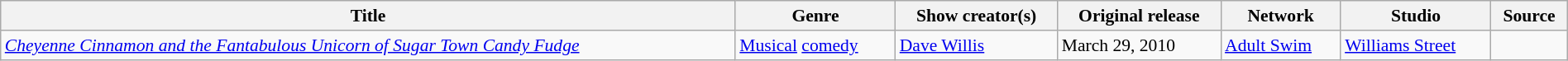<table class="wikitable sortable" style="text-align: left; font-size:90%; width:100%;">
<tr>
<th scope="col">Title</th>
<th scope="col">Genre</th>
<th scope="col">Show creator(s)</th>
<th scope="col">Original release</th>
<th scope="col">Network</th>
<th scope="col">Studio</th>
<th scope="col">Source</th>
</tr>
<tr>
<td><em><a href='#'>Cheyenne Cinnamon and the Fantabulous Unicorn of Sugar Town Candy Fudge</a></em></td>
<td><a href='#'>Musical</a> <a href='#'>comedy</a></td>
<td><a href='#'>Dave Willis</a></td>
<td>March 29, 2010</td>
<td><a href='#'>Adult Swim</a></td>
<td><a href='#'>Williams Street</a></td>
<td></td>
</tr>
</table>
